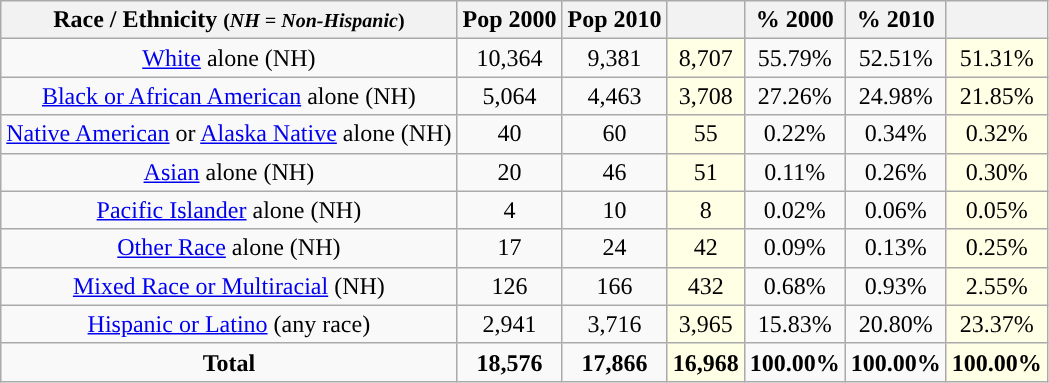<table class="wikitable" style="text-align:center;">
<tr>
<th>Race / Ethnicity <small>(<em>NH = Non-Hispanic</em>)</small></th>
<th>Pop 2000</th>
<th>Pop 2010</th>
<th></th>
<th>% 2000</th>
<th>% 2010</th>
<th></th>
</tr>
<tr>
<td><a href='#'>White</a> alone (NH)</td>
<td>10,364</td>
<td>9,381</td>
<td style='background: #ffffe6;'>8,707</td>
<td>55.79%</td>
<td>52.51%</td>
<td style='background: #ffffe6;'>51.31%</td>
</tr>
<tr>
<td><a href='#'>Black or African American</a> alone (NH)</td>
<td>5,064</td>
<td>4,463</td>
<td style='background: #ffffe6;'>3,708</td>
<td>27.26%</td>
<td>24.98%</td>
<td style='background: #ffffe6;'>21.85%</td>
</tr>
<tr>
<td><a href='#'>Native American</a> or <a href='#'>Alaska Native</a> alone (NH)</td>
<td>40</td>
<td>60</td>
<td style='background: #ffffe6;'>55</td>
<td>0.22%</td>
<td>0.34%</td>
<td style='background: #ffffe6;'>0.32%</td>
</tr>
<tr>
<td><a href='#'>Asian</a> alone (NH)</td>
<td>20</td>
<td>46</td>
<td style='background: #ffffe6;'>51</td>
<td>0.11%</td>
<td>0.26%</td>
<td style='background: #ffffe6;'>0.30%</td>
</tr>
<tr>
<td><a href='#'>Pacific Islander</a> alone (NH)</td>
<td>4</td>
<td>10</td>
<td style='background: #ffffe6;'>8</td>
<td>0.02%</td>
<td>0.06%</td>
<td style='background: #ffffe6;'>0.05%</td>
</tr>
<tr>
<td><a href='#'>Other Race</a> alone (NH)</td>
<td>17</td>
<td>24</td>
<td style='background: #ffffe6;'>42</td>
<td>0.09%</td>
<td>0.13%</td>
<td style='background: #ffffe6;'>0.25%</td>
</tr>
<tr>
<td><a href='#'>Mixed Race or Multiracial</a> (NH)</td>
<td>126</td>
<td>166</td>
<td style='background: #ffffe6;'>432</td>
<td>0.68%</td>
<td>0.93%</td>
<td style='background: #ffffe6;'>2.55%</td>
</tr>
<tr>
<td><a href='#'>Hispanic or Latino</a> (any race)</td>
<td>2,941</td>
<td>3,716</td>
<td style='background: #ffffe6;'>3,965</td>
<td>15.83%</td>
<td>20.80%</td>
<td style='background: #ffffe6;'>23.37%</td>
</tr>
<tr>
<td><strong>Total</strong></td>
<td><strong>18,576</strong></td>
<td><strong>17,866</strong></td>
<td style='background: #ffffe6;'><strong>16,968</strong></td>
<td><strong>100.00%</strong></td>
<td><strong>100.00%</strong></td>
<td style='background: #ffffe6;'><strong>100.00%</strong></td>
</tr>
</table>
